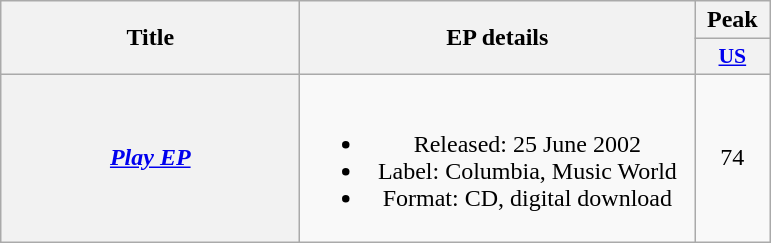<table class="wikitable plainrowheaders" style="text-align:center;" border="1">
<tr>
<th scope="col" rowspan="2" style="width:12em;">Title</th>
<th scope="col" rowspan="2" style="width:16em;">EP details</th>
<th scope="col" colspan="1">Peak</th>
</tr>
<tr>
<th scope="col" style="width:3em;font-size:90%;"><a href='#'>US</a><br></th>
</tr>
<tr>
<th scope="row"><em><a href='#'>Play EP</a></em></th>
<td><br><ul><li>Released: 25 June 2002</li><li>Label: Columbia, Music World</li><li>Format: CD, digital download</li></ul></td>
<td>74</td>
</tr>
</table>
